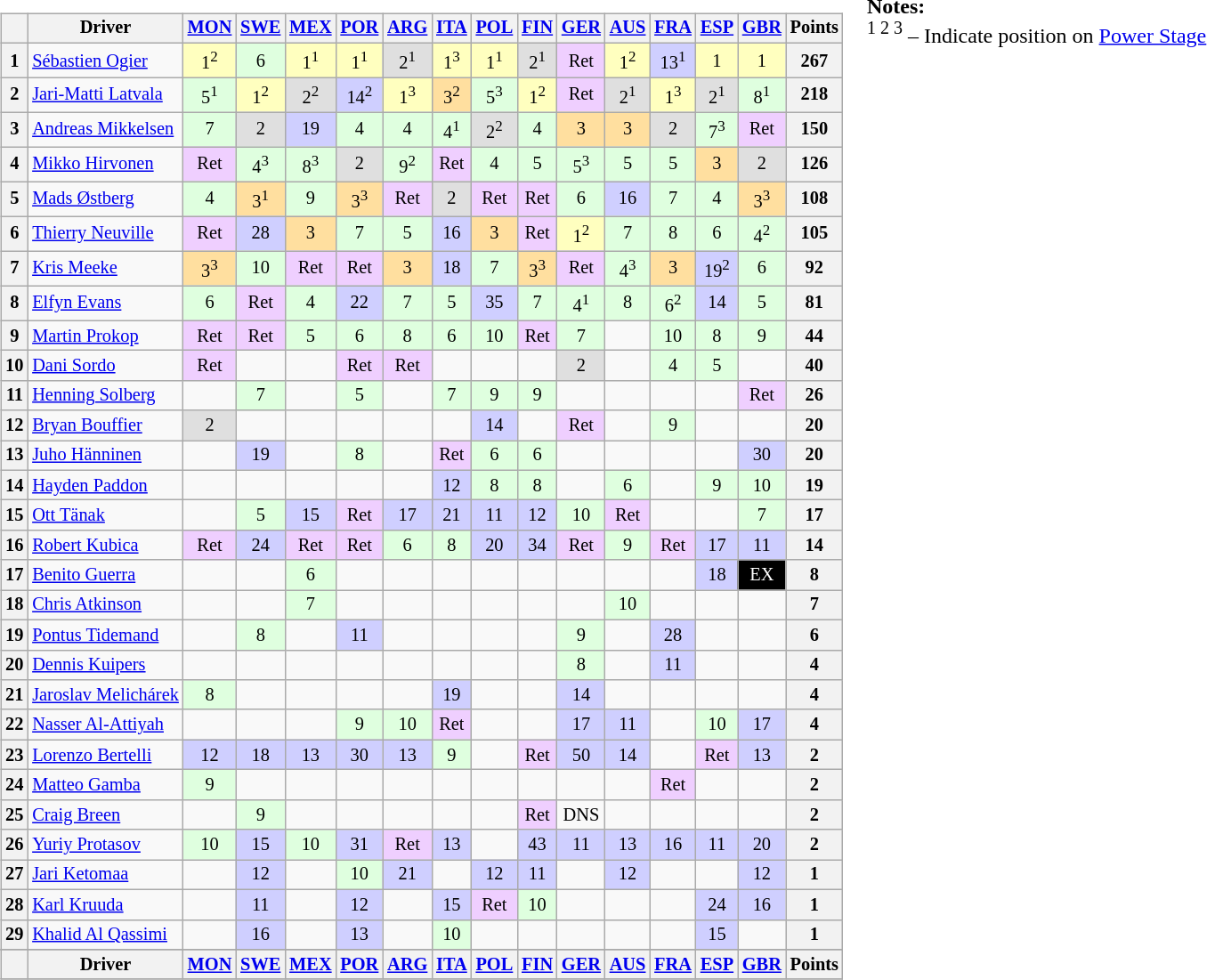<table>
<tr>
<td><br><table class="wikitable" style="font-size: 85%; text-align: center;">
<tr valign="top">
<th valign="middle"></th>
<th valign="middle">Driver</th>
<th><a href='#'>MON</a><br></th>
<th><a href='#'>SWE</a><br></th>
<th><a href='#'>MEX</a><br></th>
<th><a href='#'>POR</a><br></th>
<th><a href='#'>ARG</a><br></th>
<th><a href='#'>ITA</a><br></th>
<th><a href='#'>POL</a><br></th>
<th><a href='#'>FIN</a><br></th>
<th><a href='#'>GER</a><br></th>
<th><a href='#'>AUS</a><br></th>
<th><a href='#'>FRA</a><br></th>
<th><a href='#'>ESP</a><br></th>
<th><a href='#'>GBR</a><br></th>
<th valign="middle">Points</th>
</tr>
<tr>
<th>1</th>
<td align="left"> <a href='#'>Sébastien Ogier</a></td>
<td style="background:#ffffbf;">1<sup>2</sup></td>
<td style="background:#dfffdf;">6</td>
<td style="background:#ffffbf;">1<sup>1</sup></td>
<td style="background:#ffffbf;">1<sup>1</sup></td>
<td style="background:#dfdfdf;">2<sup>1</sup></td>
<td style="background:#ffffbf;">1<sup>3</sup></td>
<td style="background:#ffffbf;">1<sup>1</sup></td>
<td style="background:#dfdfdf;">2<sup>1</sup></td>
<td style="background:#efcfff;">Ret</td>
<td style="background:#ffffbf;">1<sup>2</sup></td>
<td style="background:#cfcfff;">13<sup>1</sup></td>
<td style="background:#ffffbf;">1</td>
<td style="background:#ffffbf;">1</td>
<th align="right">267</th>
</tr>
<tr>
<th>2</th>
<td align="left"> <a href='#'>Jari-Matti Latvala</a></td>
<td style="background:#dfffdf;">5<sup>1</sup></td>
<td style="background:#ffffbf;">1<sup>2</sup></td>
<td style="background:#dfdfdf;">2<sup>2</sup></td>
<td style="background:#cfcfff;">14<sup>2</sup></td>
<td style="background:#ffffbf;">1<sup>3</sup></td>
<td style="background:#ffdf9f;">3<sup>2</sup></td>
<td style="background:#dfffdf;">5<sup>3</sup></td>
<td style="background:#ffffbf;">1<sup>2</sup></td>
<td style="background:#efcfff;">Ret</td>
<td style="background:#dfdfdf;">2<sup>1</sup></td>
<td style="background:#ffffbf;">1<sup>3</sup></td>
<td style="background:#dfdfdf;">2<sup>1</sup></td>
<td style="background:#dfffdf;">8<sup>1</sup></td>
<th align="right">218</th>
</tr>
<tr>
<th>3</th>
<td align="left"> <a href='#'>Andreas Mikkelsen</a></td>
<td style="background:#dfffdf;">7</td>
<td style="background:#dfdfdf;">2</td>
<td style="background:#cfcfff;">19</td>
<td style="background:#dfffdf;">4</td>
<td style="background:#dfffdf;">4</td>
<td style="background:#dfffdf;">4<sup>1</sup></td>
<td style="background:#dfdfdf;">2<sup>2</sup></td>
<td style="background:#dfffdf;">4</td>
<td style="background:#ffdf9f;">3</td>
<td style="background:#ffdf9f;">3</td>
<td style="background:#dfdfdf;">2</td>
<td style="background:#dfffdf;">7<sup>3</sup></td>
<td style="background:#efcfff;">Ret</td>
<th align="right">150</th>
</tr>
<tr>
<th>4</th>
<td align="left"> <a href='#'>Mikko Hirvonen</a></td>
<td style="background:#efcfff;">Ret</td>
<td style="background:#dfffdf;">4<sup>3</sup></td>
<td style="background:#dfffdf;">8<sup>3</sup></td>
<td style="background:#dfdfdf;">2</td>
<td style="background:#dfffdf;">9<sup>2</sup></td>
<td style="background:#efcfff;">Ret</td>
<td style="background:#dfffdf;">4</td>
<td style="background:#dfffdf;">5</td>
<td style="background:#dfffdf;">5<sup>3</sup></td>
<td style="background:#dfffdf;">5</td>
<td style="background:#dfffdf;">5</td>
<td style="background:#ffdf9f;">3</td>
<td style="background:#dfdfdf;">2</td>
<th align="right">126</th>
</tr>
<tr>
<th>5</th>
<td align="left"> <a href='#'>Mads Østberg</a></td>
<td style="background:#dfffdf;">4</td>
<td style="background:#ffdf9f;">3<sup>1</sup></td>
<td style="background:#dfffdf;">9</td>
<td style="background:#ffdf9f;">3<sup>3</sup></td>
<td style="background:#efcfff;">Ret</td>
<td style="background:#dfdfdf;">2</td>
<td style="background:#efcfff;">Ret</td>
<td style="background:#efcfff;">Ret</td>
<td style="background:#dfffdf;">6</td>
<td style="background:#cfcfff;">16</td>
<td style="background:#dfffdf;">7</td>
<td style="background:#dfffdf;">4</td>
<td style="background:#ffdf9f;">3<sup>3</sup></td>
<th align="right">108</th>
</tr>
<tr>
<th>6</th>
<td align="left"> <a href='#'>Thierry Neuville</a></td>
<td style="background:#efcfff;">Ret</td>
<td style="background:#cfcfff;">28</td>
<td style="background:#ffdf9f;">3</td>
<td style="background:#dfffdf;">7</td>
<td style="background:#dfffdf;">5</td>
<td style="background:#cfcfff;">16</td>
<td style="background:#ffdf9f;">3</td>
<td style="background:#efcfff;">Ret</td>
<td style="background:#ffffbf;">1<sup>2</sup></td>
<td style="background:#dfffdf;">7</td>
<td style="background:#dfffdf;">8</td>
<td style="background:#dfffdf;">6</td>
<td style="background:#dfffdf;">4<sup>2</sup></td>
<th align="right">105</th>
</tr>
<tr>
<th>7</th>
<td align="left"> <a href='#'>Kris Meeke</a></td>
<td style="background:#ffdf9f;">3<sup>3</sup></td>
<td style="background:#dfffdf;">10</td>
<td style="background:#efcfff;">Ret</td>
<td style="background:#efcfff;">Ret</td>
<td style="background:#ffdf9f;">3</td>
<td style="background:#cfcfff;">18</td>
<td style="background:#dfffdf;">7</td>
<td style="background:#ffdf9f;">3<sup>3</sup></td>
<td style="background:#efcfff;">Ret</td>
<td style="background:#dfffdf;">4<sup>3</sup></td>
<td style="background:#ffdf9f;">3</td>
<td style="background:#cfcfff;">19<sup>2</sup></td>
<td style="background:#dfffdf;">6</td>
<th align="right">92</th>
</tr>
<tr>
<th>8</th>
<td align="left"> <a href='#'>Elfyn Evans</a></td>
<td style="background:#dfffdf;">6</td>
<td style="background:#efcfff;">Ret</td>
<td style="background:#dfffdf;">4</td>
<td style="background:#cfcfff;">22</td>
<td style="background:#dfffdf;">7</td>
<td style="background:#dfffdf;">5</td>
<td style="background:#cfcfff;">35</td>
<td style="background:#dfffdf;">7</td>
<td style="background:#dfffdf;">4<sup>1</sup></td>
<td style="background:#dfffdf;">8</td>
<td style="background:#dfffdf;">6<sup>2</sup></td>
<td style="background:#cfcfff;">14</td>
<td style="background:#dfffdf;">5</td>
<th align="right">81</th>
</tr>
<tr>
<th>9</th>
<td align="left"> <a href='#'>Martin Prokop</a></td>
<td style="background:#efcfff;">Ret</td>
<td style="background:#efcfff;">Ret</td>
<td style="background:#dfffdf;">5</td>
<td style="background:#dfffdf;">6</td>
<td style="background:#dfffdf;">8</td>
<td style="background:#dfffdf;">6</td>
<td style="background:#dfffdf;">10</td>
<td style="background:#efcfff;">Ret</td>
<td style="background:#dfffdf;">7</td>
<td></td>
<td style="background:#dfffdf;">10</td>
<td style="background:#dfffdf;">8</td>
<td style="background:#dfffdf;">9</td>
<th align="right">44</th>
</tr>
<tr>
<th>10</th>
<td align="left"> <a href='#'>Dani Sordo</a></td>
<td style="background:#efcfff;">Ret</td>
<td></td>
<td></td>
<td style="background:#efcfff;">Ret</td>
<td style="background:#efcfff;">Ret</td>
<td></td>
<td></td>
<td></td>
<td style="background:#dfdfdf;">2</td>
<td></td>
<td style="background:#dfffdf;">4</td>
<td style="background:#dfffdf;">5</td>
<td></td>
<th align="right">40</th>
</tr>
<tr>
<th>11</th>
<td align="left"> <a href='#'>Henning Solberg</a></td>
<td></td>
<td style="background:#dfffdf;">7</td>
<td></td>
<td style="background:#dfffdf;">5</td>
<td></td>
<td style="background:#dfffdf;">7</td>
<td style="background:#dfffdf;">9</td>
<td style="background:#dfffdf;">9</td>
<td></td>
<td></td>
<td></td>
<td></td>
<td style="background:#efcfff;">Ret</td>
<th align="right">26</th>
</tr>
<tr>
<th>12</th>
<td align="left"> <a href='#'>Bryan Bouffier</a></td>
<td style="background:#dfdfdf;">2</td>
<td></td>
<td></td>
<td></td>
<td></td>
<td></td>
<td style="background:#cfcfff;">14</td>
<td></td>
<td style="background:#efcfff;">Ret</td>
<td></td>
<td style="background:#dfffdf;">9</td>
<td></td>
<td></td>
<th align="right">20</th>
</tr>
<tr>
<th>13</th>
<td align="left"> <a href='#'>Juho Hänninen</a></td>
<td></td>
<td style="background:#cfcfff;">19</td>
<td></td>
<td style="background:#dfffdf;">8</td>
<td></td>
<td style="background:#efcfff;">Ret</td>
<td style="background:#dfffdf;">6</td>
<td style="background:#dfffdf;">6</td>
<td></td>
<td></td>
<td></td>
<td></td>
<td style="background:#cfcfff;">30</td>
<th align="right">20</th>
</tr>
<tr>
<th>14</th>
<td align="left"> <a href='#'>Hayden Paddon</a></td>
<td></td>
<td></td>
<td></td>
<td></td>
<td></td>
<td style="background:#cfcfff;">12</td>
<td style="background:#dfffdf;">8</td>
<td style="background:#dfffdf;">8</td>
<td></td>
<td style="background:#dfffdf;">6</td>
<td></td>
<td style="background:#dfffdf;">9</td>
<td style="background:#dfffdf;">10</td>
<th align="right">19</th>
</tr>
<tr>
<th>15</th>
<td align="left"> <a href='#'>Ott Tänak</a></td>
<td></td>
<td style="background:#dfffdf;">5</td>
<td style="background:#cfcfff;">15</td>
<td style="background:#efcfff;">Ret</td>
<td style="background:#cfcfff;">17</td>
<td style="background:#cfcfff;">21</td>
<td style="background:#cfcfff;">11</td>
<td style="background:#cfcfff;">12</td>
<td style="background:#dfffdf;">10</td>
<td style="background:#efcfff;">Ret</td>
<td></td>
<td></td>
<td style="background:#dfffdf;">7</td>
<th align="right">17</th>
</tr>
<tr>
<th>16</th>
<td align="left"> <a href='#'>Robert Kubica</a></td>
<td style="background:#efcfff;">Ret</td>
<td style="background:#cfcfff;">24</td>
<td style="background:#efcfff;">Ret</td>
<td style="background:#efcfff;">Ret</td>
<td style="background:#dfffdf;">6</td>
<td style="background:#dfffdf;">8</td>
<td style="background:#cfcfff;">20</td>
<td style="background:#cfcfff;">34</td>
<td style="background:#efcfff;">Ret</td>
<td style="background:#dfffdf;">9</td>
<td style="background:#efcfff;">Ret</td>
<td style="background:#cfcfff;">17</td>
<td style="background:#cfcfff;">11</td>
<th align="right">14</th>
</tr>
<tr>
<th>17</th>
<td align="left"> <a href='#'>Benito Guerra</a></td>
<td></td>
<td></td>
<td style="background:#dfffdf;">6</td>
<td></td>
<td></td>
<td></td>
<td></td>
<td></td>
<td></td>
<td></td>
<td></td>
<td style="background:#cfcfff;">18</td>
<td style="background:#000000; color:white;">EX</td>
<th align="right">8</th>
</tr>
<tr>
<th>18</th>
<td align="left"> <a href='#'>Chris Atkinson</a></td>
<td></td>
<td></td>
<td style="background:#dfffdf;">7</td>
<td></td>
<td></td>
<td></td>
<td></td>
<td></td>
<td></td>
<td style="background:#dfffdf;">10</td>
<td></td>
<td></td>
<td></td>
<th align="right">7</th>
</tr>
<tr>
<th>19</th>
<td align="left"> <a href='#'>Pontus Tidemand</a></td>
<td></td>
<td style="background:#dfffdf;">8</td>
<td></td>
<td style="background:#cfcfff;">11</td>
<td></td>
<td></td>
<td></td>
<td></td>
<td style="background:#dfffdf;">9</td>
<td></td>
<td style="background:#cfcfff;">28</td>
<td></td>
<td></td>
<th align="right">6</th>
</tr>
<tr>
<th>20</th>
<td align="left"> <a href='#'>Dennis Kuipers</a></td>
<td></td>
<td></td>
<td></td>
<td></td>
<td></td>
<td></td>
<td></td>
<td></td>
<td style="background:#dfffdf;">8</td>
<td></td>
<td style="background:#cfcfff;">11</td>
<td></td>
<td></td>
<th align="right">4</th>
</tr>
<tr>
<th>21</th>
<td align="left" nowrap> <a href='#'>Jaroslav Melichárek</a></td>
<td style="background:#dfffdf;">8</td>
<td></td>
<td></td>
<td></td>
<td></td>
<td style="background:#cfcfff;">19</td>
<td></td>
<td></td>
<td style="background:#cfcfff;">14</td>
<td></td>
<td></td>
<td></td>
<td></td>
<th align="right">4</th>
</tr>
<tr>
<th>22</th>
<td align="left"> <a href='#'>Nasser Al-Attiyah</a></td>
<td></td>
<td></td>
<td></td>
<td style="background:#dfffdf;">9</td>
<td style="background:#dfffdf;">10</td>
<td style="background:#efcfff;">Ret</td>
<td></td>
<td></td>
<td style="background:#cfcfff;">17</td>
<td style="background:#cfcfff;">11</td>
<td></td>
<td style="background:#dfffdf;">10</td>
<td style="background:#cfcfff;">17</td>
<th align="right">4</th>
</tr>
<tr>
<th>23</th>
<td align="left"> <a href='#'>Lorenzo Bertelli</a></td>
<td style="background:#cfcfff;">12</td>
<td style="background:#cfcfff;">18</td>
<td style="background:#cfcfff;">13</td>
<td style="background:#cfcfff;">30</td>
<td style="background:#cfcfff;">13</td>
<td style="background:#dfffdf;">9</td>
<td></td>
<td style="background:#efcfff;">Ret</td>
<td style="background:#cfcfff;">50</td>
<td style="background:#cfcfff;">14</td>
<td></td>
<td style="background:#efcfff;">Ret</td>
<td style="background:#cfcfff;">13</td>
<th align="right">2</th>
</tr>
<tr>
<th>24</th>
<td align="left"> <a href='#'>Matteo Gamba</a></td>
<td style="background:#dfffdf;">9</td>
<td></td>
<td></td>
<td></td>
<td></td>
<td></td>
<td></td>
<td></td>
<td></td>
<td></td>
<td style="background:#efcfff;">Ret</td>
<td></td>
<td></td>
<th align="right">2</th>
</tr>
<tr>
<th>25</th>
<td align="left"> <a href='#'>Craig Breen</a></td>
<td></td>
<td style="background:#dfffdf;">9</td>
<td></td>
<td></td>
<td></td>
<td></td>
<td></td>
<td style="background:#efcfff;">Ret</td>
<td>DNS</td>
<td></td>
<td></td>
<td></td>
<td></td>
<th align="right">2</th>
</tr>
<tr>
<th>26</th>
<td align="left"> <a href='#'>Yuriy Protasov</a></td>
<td style="background:#dfffdf;">10</td>
<td style="background:#cfcfff;">15</td>
<td style="background:#dfffdf;">10</td>
<td style="background:#cfcfff;">31</td>
<td style="background:#efcfff;">Ret</td>
<td style="background:#cfcfff;">13</td>
<td></td>
<td style="background:#cfcfff;">43</td>
<td style="background:#cfcfff;">11</td>
<td style="background:#cfcfff;">13</td>
<td style="background:#cfcfff;">16</td>
<td style="background:#cfcfff;">11</td>
<td style="background:#cfcfff;">20</td>
<th align="right">2</th>
</tr>
<tr>
<th>27</th>
<td align="left"> <a href='#'>Jari Ketomaa</a></td>
<td></td>
<td style="background:#cfcfff;">12</td>
<td></td>
<td style="background:#dfffdf;">10</td>
<td style="background:#cfcfff;">21</td>
<td></td>
<td style="background:#cfcfff;">12</td>
<td style="background:#cfcfff;">11</td>
<td></td>
<td style="background:#cfcfff;">12</td>
<td></td>
<td></td>
<td style="background:#cfcfff;">12</td>
<th align="right">1</th>
</tr>
<tr>
<th>28</th>
<td align="left"> <a href='#'>Karl Kruuda</a></td>
<td></td>
<td style="background:#cfcfff;">11</td>
<td></td>
<td style="background:#cfcfff;">12</td>
<td></td>
<td style="background:#cfcfff;">15</td>
<td style="background:#efcfff;">Ret</td>
<td style="background:#dfffdf;">10</td>
<td></td>
<td></td>
<td></td>
<td style="background:#cfcfff;">24</td>
<td style="background:#cfcfff;">16</td>
<th align="right">1</th>
</tr>
<tr>
<th>29</th>
<td align="left"> <a href='#'>Khalid Al Qassimi</a></td>
<td></td>
<td style="background:#cfcfff;">16</td>
<td></td>
<td style="background:#cfcfff;">13</td>
<td></td>
<td style="background:#dfffdf;">10</td>
<td></td>
<td></td>
<td></td>
<td></td>
<td></td>
<td style="background:#cfcfff;">15</td>
<td></td>
<th align="right">1</th>
</tr>
<tr>
</tr>
<tr valign="top">
<th valign="middle"></th>
<th valign="middle">Driver</th>
<th><a href='#'>MON</a><br></th>
<th><a href='#'>SWE</a><br></th>
<th><a href='#'>MEX</a><br></th>
<th><a href='#'>POR</a><br></th>
<th><a href='#'>ARG</a><br></th>
<th><a href='#'>ITA</a><br></th>
<th><a href='#'>POL</a><br></th>
<th><a href='#'>FIN</a><br></th>
<th><a href='#'>GER</a><br></th>
<th><a href='#'>AUS</a><br></th>
<th><a href='#'>FRA</a><br></th>
<th><a href='#'>ESP</a><br></th>
<th><a href='#'>GBR</a><br></th>
<th valign="middle">Points</th>
</tr>
<tr>
</tr>
</table>
</td>
<td valign="top"><br>
<span><strong>Notes:</strong><br>
<sup>1 2 3</sup> – Indicate position on <a href='#'>Power Stage</a></span></td>
</tr>
</table>
